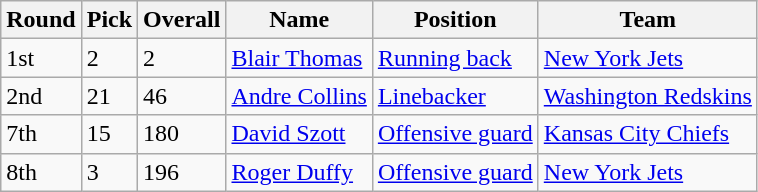<table class="wikitable">
<tr>
<th>Round</th>
<th>Pick</th>
<th>Overall</th>
<th>Name</th>
<th>Position</th>
<th>Team</th>
</tr>
<tr>
<td>1st</td>
<td>2</td>
<td>2</td>
<td><a href='#'>Blair Thomas</a></td>
<td><a href='#'>Running back</a></td>
<td><a href='#'>New York Jets</a></td>
</tr>
<tr>
<td>2nd</td>
<td>21</td>
<td>46</td>
<td><a href='#'>Andre Collins</a></td>
<td><a href='#'>Linebacker</a></td>
<td><a href='#'>Washington Redskins</a></td>
</tr>
<tr>
<td>7th</td>
<td>15</td>
<td>180</td>
<td><a href='#'>David Szott</a></td>
<td><a href='#'>Offensive guard</a></td>
<td><a href='#'>Kansas City Chiefs</a></td>
</tr>
<tr>
<td>8th</td>
<td>3</td>
<td>196</td>
<td><a href='#'>Roger Duffy</a></td>
<td><a href='#'>Offensive guard</a></td>
<td><a href='#'>New York Jets</a></td>
</tr>
</table>
